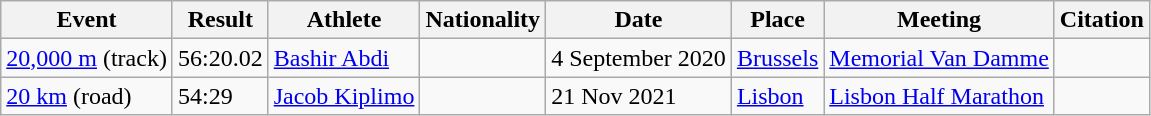<table class="wikitable">
<tr>
<th>Event</th>
<th>Result</th>
<th>Athlete</th>
<th>Nationality</th>
<th>Date</th>
<th>Place</th>
<th>Meeting</th>
<th>Citation</th>
</tr>
<tr>
<td><a href='#'>20,000 m</a> (track)</td>
<td>56:20.02</td>
<td><a href='#'>Bashir Abdi</a></td>
<td></td>
<td>4 September 2020</td>
<td><a href='#'>Brussels</a></td>
<td><a href='#'>Memorial Van Damme</a></td>
<td></td>
</tr>
<tr>
<td><a href='#'>20 km</a> (road)</td>
<td>54:29</td>
<td><a href='#'>Jacob Kiplimo</a></td>
<td></td>
<td>21 Nov 2021</td>
<td><a href='#'>Lisbon</a></td>
<td><a href='#'>Lisbon Half Marathon</a></td>
<td></td>
</tr>
</table>
